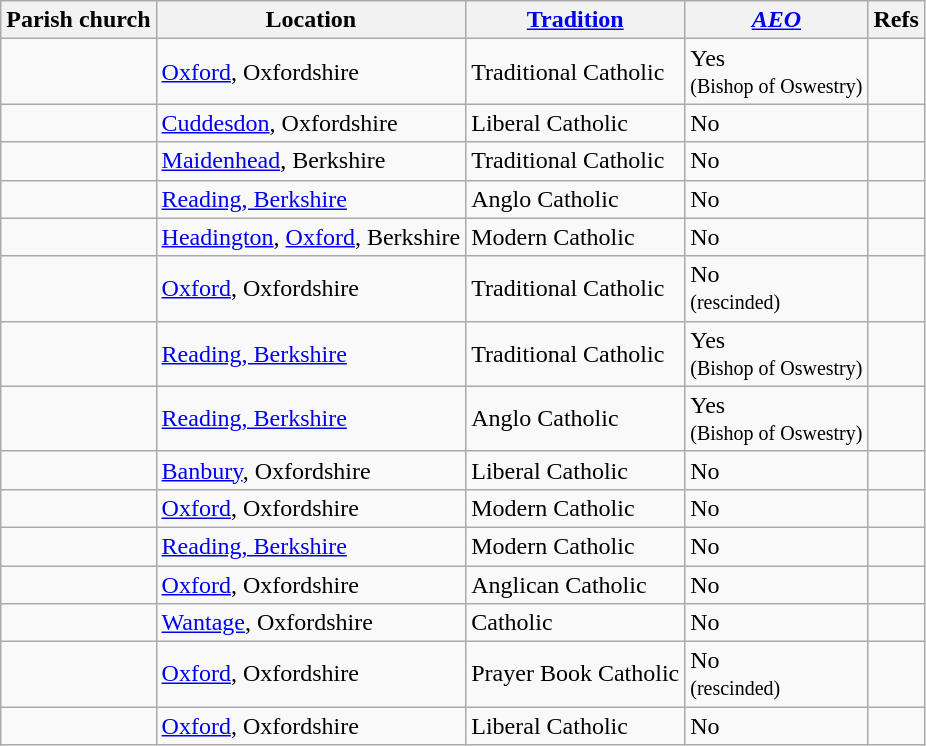<table class="wikitable sortable">
<tr>
<th>Parish church</th>
<th>Location</th>
<th><a href='#'>Tradition</a></th>
<th><em><a href='#'>AEO</a></em></th>
<th>Refs</th>
</tr>
<tr>
<td></td>
<td><a href='#'>Oxford</a>, Oxfordshire</td>
<td>Traditional Catholic</td>
<td>Yes <br> <small>(Bishop of Oswestry)</small></td>
<td></td>
</tr>
<tr>
<td></td>
<td><a href='#'>Cuddesdon</a>, Oxfordshire</td>
<td>Liberal Catholic</td>
<td>No</td>
<td></td>
</tr>
<tr>
<td></td>
<td><a href='#'>Maidenhead</a>, Berkshire</td>
<td>Traditional Catholic</td>
<td>No</td>
<td></td>
</tr>
<tr>
<td></td>
<td><a href='#'>Reading, Berkshire</a></td>
<td>Anglo Catholic</td>
<td>No</td>
<td></td>
</tr>
<tr>
<td></td>
<td><a href='#'>Headington</a>, <a href='#'>Oxford</a>, Berkshire</td>
<td>Modern Catholic</td>
<td>No</td>
<td></td>
</tr>
<tr>
<td></td>
<td><a href='#'>Oxford</a>, Oxfordshire</td>
<td>Traditional Catholic</td>
<td>No <br> <small>(rescinded)</small></td>
<td></td>
</tr>
<tr>
<td></td>
<td><a href='#'>Reading, Berkshire</a></td>
<td>Traditional Catholic</td>
<td>Yes <br> <small>(Bishop of Oswestry)</small></td>
<td></td>
</tr>
<tr>
<td></td>
<td><a href='#'>Reading, Berkshire</a></td>
<td>Anglo Catholic</td>
<td>Yes <br> <small>(Bishop of Oswestry)</small></td>
<td></td>
</tr>
<tr>
<td></td>
<td><a href='#'>Banbury</a>, Oxfordshire</td>
<td>Liberal Catholic</td>
<td>No</td>
<td></td>
</tr>
<tr>
<td></td>
<td><a href='#'>Oxford</a>, Oxfordshire</td>
<td>Modern Catholic</td>
<td>No</td>
<td></td>
</tr>
<tr>
<td></td>
<td><a href='#'>Reading, Berkshire</a></td>
<td>Modern Catholic</td>
<td>No</td>
<td></td>
</tr>
<tr>
<td></td>
<td><a href='#'>Oxford</a>, Oxfordshire</td>
<td>Anglican Catholic</td>
<td>No</td>
<td></td>
</tr>
<tr>
<td></td>
<td><a href='#'>Wantage</a>, Oxfordshire</td>
<td>Catholic</td>
<td>No</td>
<td></td>
</tr>
<tr>
<td></td>
<td><a href='#'>Oxford</a>, Oxfordshire</td>
<td>Prayer Book Catholic</td>
<td>No <br> <small>(rescinded)</small></td>
<td></td>
</tr>
<tr>
<td></td>
<td><a href='#'>Oxford</a>, Oxfordshire</td>
<td>Liberal Catholic</td>
<td>No</td>
<td></td>
</tr>
</table>
